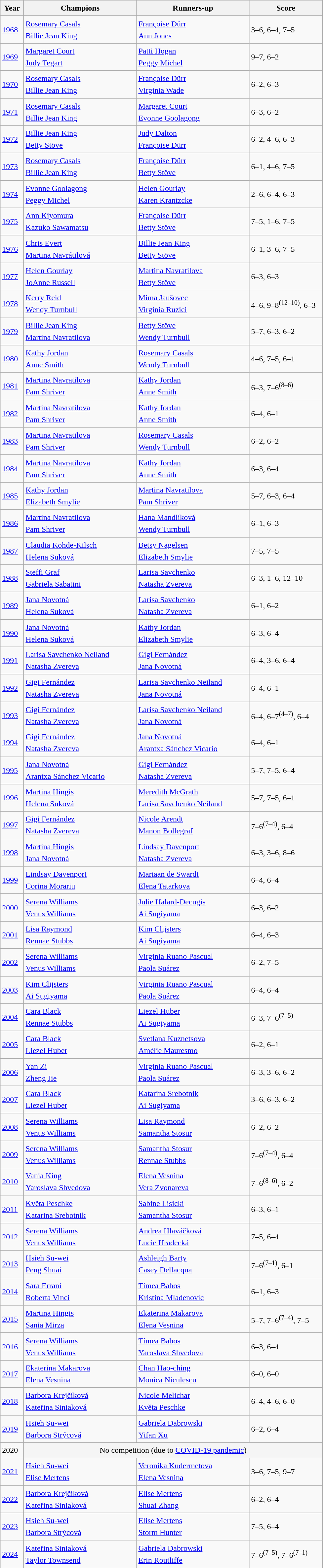<table class="wikitable sortable" style="font-size:1.00em; line-height:1.5em;">
<tr>
<th style="width:40px">Year</th>
<th style="width:220px">Champions</th>
<th style="width:220px">Runners-up</th>
<th style="width:140px" class="unsortable">Score</th>
</tr>
<tr>
<td><a href='#'>1968</a></td>
<td> <a href='#'>Rosemary Casals</a> <br>  <a href='#'>Billie Jean King</a></td>
<td> <a href='#'>Françoise Dürr</a> <br>  <a href='#'>Ann Jones</a></td>
<td>3–6, 6–4, 7–5</td>
</tr>
<tr>
<td><a href='#'>1969</a></td>
<td> <a href='#'>Margaret Court</a> <br>  <a href='#'>Judy Tegart</a></td>
<td> <a href='#'>Patti Hogan</a> <br>  <a href='#'>Peggy Michel</a></td>
<td>9–7, 6–2</td>
</tr>
<tr>
<td><a href='#'>1970</a></td>
<td> <a href='#'>Rosemary Casals</a> <br>  <a href='#'>Billie Jean King</a></td>
<td> <a href='#'>Françoise Dürr</a> <br>  <a href='#'>Virginia Wade</a></td>
<td>6–2, 6–3</td>
</tr>
<tr>
<td><a href='#'>1971</a></td>
<td> <a href='#'>Rosemary Casals</a> <br>  <a href='#'>Billie Jean King</a></td>
<td> <a href='#'>Margaret Court</a> <br>  <a href='#'>Evonne Goolagong</a></td>
<td>6–3, 6–2</td>
</tr>
<tr>
<td><a href='#'>1972</a></td>
<td> <a href='#'>Billie Jean King</a> <br>  <a href='#'>Betty Stöve</a></td>
<td> <a href='#'>Judy Dalton</a> <br>  <a href='#'>Françoise Dürr</a></td>
<td>6–2, 4–6, 6–3</td>
</tr>
<tr>
<td><a href='#'>1973</a></td>
<td> <a href='#'>Rosemary Casals</a> <br>  <a href='#'>Billie Jean King</a></td>
<td> <a href='#'>Françoise Dürr</a> <br>  <a href='#'>Betty Stöve</a></td>
<td>6–1, 4–6, 7–5</td>
</tr>
<tr>
<td><a href='#'>1974</a></td>
<td> <a href='#'>Evonne Goolagong</a> <br>  <a href='#'>Peggy Michel</a></td>
<td> <a href='#'>Helen Gourlay</a> <br>  <a href='#'>Karen Krantzcke</a></td>
<td>2–6, 6–4, 6–3</td>
</tr>
<tr>
<td><a href='#'>1975</a></td>
<td> <a href='#'>Ann Kiyomura</a> <br>  <a href='#'>Kazuko Sawamatsu</a></td>
<td> <a href='#'>Françoise Dürr</a> <br>  <a href='#'>Betty Stöve</a></td>
<td>7–5, 1–6, 7–5</td>
</tr>
<tr>
<td><a href='#'>1976</a></td>
<td> <a href='#'>Chris Evert</a> <br>  <a href='#'>Martina Navrátilová</a></td>
<td> <a href='#'>Billie Jean King</a> <br>  <a href='#'>Betty Stöve</a></td>
<td>6–1, 3–6, 7–5</td>
</tr>
<tr>
<td><a href='#'>1977</a></td>
<td> <a href='#'>Helen Gourlay</a> <br>  <a href='#'>JoAnne Russell</a></td>
<td> <a href='#'>Martina Navratilova</a> <br>  <a href='#'>Betty Stöve</a></td>
<td>6–3, 6–3</td>
</tr>
<tr>
<td><a href='#'>1978</a></td>
<td> <a href='#'>Kerry Reid</a> <br>  <a href='#'>Wendy Turnbull</a></td>
<td> <a href='#'>Mima Jaušovec</a> <br>  <a href='#'>Virginia Ruzici</a></td>
<td>4–6, 9–8<sup>(12–10)</sup>, 6–3</td>
</tr>
<tr>
<td><a href='#'>1979</a></td>
<td> <a href='#'>Billie Jean King</a> <br>  <a href='#'>Martina Navratilova</a></td>
<td> <a href='#'>Betty Stöve</a> <br>  <a href='#'>Wendy Turnbull</a></td>
<td>5–7, 6–3, 6–2</td>
</tr>
<tr>
<td><a href='#'>1980</a></td>
<td> <a href='#'>Kathy Jordan</a> <br>  <a href='#'>Anne Smith</a></td>
<td> <a href='#'>Rosemary Casals</a> <br>  <a href='#'>Wendy Turnbull</a></td>
<td>4–6, 7–5, 6–1</td>
</tr>
<tr>
<td><a href='#'>1981</a></td>
<td> <a href='#'>Martina Navratilova</a> <br>  <a href='#'>Pam Shriver</a></td>
<td> <a href='#'>Kathy Jordan</a> <br>  <a href='#'>Anne Smith</a></td>
<td>6–3, 7–6<sup>(8–6)</sup></td>
</tr>
<tr>
<td><a href='#'>1982</a></td>
<td> <a href='#'>Martina Navratilova</a> <br>  <a href='#'>Pam Shriver</a></td>
<td> <a href='#'>Kathy Jordan</a> <br>  <a href='#'>Anne Smith</a></td>
<td>6–4, 6–1</td>
</tr>
<tr>
<td><a href='#'>1983</a></td>
<td> <a href='#'>Martina Navratilova</a> <br>  <a href='#'>Pam Shriver</a></td>
<td> <a href='#'>Rosemary Casals</a> <br>  <a href='#'>Wendy Turnbull</a></td>
<td>6–2, 6–2</td>
</tr>
<tr>
<td><a href='#'>1984</a></td>
<td> <a href='#'>Martina Navratilova</a> <br>  <a href='#'>Pam Shriver</a></td>
<td> <a href='#'>Kathy Jordan</a> <br>  <a href='#'>Anne Smith</a></td>
<td>6–3, 6–4</td>
</tr>
<tr>
<td><a href='#'>1985</a></td>
<td> <a href='#'>Kathy Jordan</a> <br>  <a href='#'>Elizabeth Smylie</a></td>
<td> <a href='#'>Martina Navratilova</a> <br>  <a href='#'>Pam Shriver</a></td>
<td>5–7, 6–3, 6–4</td>
</tr>
<tr>
<td><a href='#'>1986</a></td>
<td> <a href='#'>Martina Navratilova</a> <br>  <a href='#'>Pam Shriver</a></td>
<td> <a href='#'>Hana Mandlíková</a> <br>  <a href='#'>Wendy Turnbull</a></td>
<td>6–1, 6–3</td>
</tr>
<tr>
<td><a href='#'>1987</a></td>
<td> <a href='#'>Claudia Kohde-Kilsch</a> <br>  <a href='#'>Helena Suková</a></td>
<td> <a href='#'>Betsy Nagelsen</a> <br>  <a href='#'>Elizabeth Smylie</a></td>
<td>7–5, 7–5</td>
</tr>
<tr>
<td><a href='#'>1988</a></td>
<td> <a href='#'>Steffi Graf</a> <br>  <a href='#'>Gabriela Sabatini</a></td>
<td> <a href='#'>Larisa Savchenko</a> <br>  <a href='#'>Natasha Zvereva</a></td>
<td>6–3, 1–6, 12–10</td>
</tr>
<tr>
<td><a href='#'>1989</a></td>
<td> <a href='#'>Jana Novotná</a> <br>  <a href='#'>Helena Suková</a></td>
<td> <a href='#'>Larisa Savchenko</a> <br>  <a href='#'>Natasha Zvereva</a></td>
<td>6–1, 6–2</td>
</tr>
<tr>
<td><a href='#'>1990</a></td>
<td> <a href='#'>Jana Novotná</a> <br>  <a href='#'>Helena Suková</a></td>
<td> <a href='#'>Kathy Jordan</a> <br>  <a href='#'>Elizabeth Smylie</a></td>
<td>6–3, 6–4</td>
</tr>
<tr>
<td><a href='#'>1991</a></td>
<td> <a href='#'>Larisa Savchenko Neiland</a> <br>  <a href='#'>Natasha Zvereva</a></td>
<td> <a href='#'>Gigi Fernández</a> <br>  <a href='#'>Jana Novotná</a></td>
<td>6–4, 3–6, 6–4</td>
</tr>
<tr>
<td><a href='#'>1992</a></td>
<td> <a href='#'>Gigi Fernández</a> <br>  <a href='#'>Natasha Zvereva</a></td>
<td> <a href='#'>Larisa Savchenko Neiland</a> <br>  <a href='#'>Jana Novotná</a></td>
<td>6–4, 6–1</td>
</tr>
<tr>
<td><a href='#'>1993</a></td>
<td> <a href='#'>Gigi Fernández</a> <br>  <a href='#'>Natasha Zvereva</a></td>
<td> <a href='#'>Larisa Savchenko Neiland</a> <br>  <a href='#'>Jana Novotná</a></td>
<td>6–4, 6–7<sup>(4–7)</sup>, 6–4</td>
</tr>
<tr>
<td><a href='#'>1994</a></td>
<td> <a href='#'>Gigi Fernández</a> <br>  <a href='#'>Natasha Zvereva</a></td>
<td> <a href='#'>Jana Novotná</a> <br>  <a href='#'>Arantxa Sánchez Vicario</a></td>
<td>6–4, 6–1</td>
</tr>
<tr>
<td><a href='#'>1995</a></td>
<td> <a href='#'>Jana Novotná</a> <br>  <a href='#'>Arantxa Sánchez Vicario</a></td>
<td> <a href='#'>Gigi Fernández</a> <br>  <a href='#'>Natasha Zvereva</a></td>
<td>5–7, 7–5, 6–4</td>
</tr>
<tr>
<td><a href='#'>1996</a></td>
<td> <a href='#'>Martina Hingis</a> <br>  <a href='#'>Helena Suková</a></td>
<td> <a href='#'>Meredith McGrath</a> <br>  <a href='#'>Larisa Savchenko Neiland</a></td>
<td>5–7, 7–5, 6–1</td>
</tr>
<tr>
<td><a href='#'>1997</a></td>
<td> <a href='#'>Gigi Fernández</a> <br>  <a href='#'>Natasha Zvereva</a></td>
<td> <a href='#'>Nicole Arendt</a> <br>  <a href='#'>Manon Bollegraf</a></td>
<td>7–6<sup>(7–4)</sup>, 6–4</td>
</tr>
<tr>
<td><a href='#'>1998</a></td>
<td> <a href='#'>Martina Hingis</a> <br>  <a href='#'>Jana Novotná</a></td>
<td> <a href='#'>Lindsay Davenport</a> <br>  <a href='#'>Natasha Zvereva</a></td>
<td>6–3, 3–6, 8–6</td>
</tr>
<tr>
<td><a href='#'>1999</a></td>
<td> <a href='#'>Lindsay Davenport</a> <br>  <a href='#'>Corina Morariu</a></td>
<td> <a href='#'>Mariaan de Swardt</a> <br>  <a href='#'>Elena Tatarkova</a></td>
<td>6–4, 6–4</td>
</tr>
<tr>
<td><a href='#'>2000</a></td>
<td> <a href='#'>Serena Williams</a> <br>  <a href='#'>Venus Williams</a></td>
<td> <a href='#'>Julie Halard-Decugis</a> <br>  <a href='#'>Ai Sugiyama</a></td>
<td>6–3, 6–2</td>
</tr>
<tr>
<td><a href='#'>2001</a></td>
<td> <a href='#'>Lisa Raymond</a> <br>  <a href='#'>Rennae Stubbs</a></td>
<td> <a href='#'>Kim Clijsters</a> <br>  <a href='#'>Ai Sugiyama</a></td>
<td>6–4, 6–3</td>
</tr>
<tr>
<td><a href='#'>2002</a></td>
<td> <a href='#'>Serena Williams</a> <br>  <a href='#'>Venus Williams</a></td>
<td> <a href='#'>Virginia Ruano Pascual</a> <br>  <a href='#'>Paola Suárez</a></td>
<td>6–2, 7–5</td>
</tr>
<tr>
<td><a href='#'>2003</a></td>
<td> <a href='#'>Kim Clijsters</a> <br>  <a href='#'>Ai Sugiyama</a></td>
<td> <a href='#'>Virginia Ruano Pascual</a> <br>  <a href='#'>Paola Suárez</a></td>
<td>6–4, 6–4</td>
</tr>
<tr>
<td><a href='#'>2004</a></td>
<td> <a href='#'>Cara Black</a> <br>  <a href='#'>Rennae Stubbs</a></td>
<td> <a href='#'>Liezel Huber</a> <br>  <a href='#'>Ai Sugiyama</a></td>
<td>6–3, 7–6<sup>(7–5)</sup></td>
</tr>
<tr>
<td><a href='#'>2005</a></td>
<td> <a href='#'>Cara Black</a> <br>  <a href='#'>Liezel Huber</a></td>
<td> <a href='#'>Svetlana Kuznetsova</a> <br>  <a href='#'>Amélie Mauresmo</a></td>
<td>6–2, 6–1</td>
</tr>
<tr>
<td><a href='#'>2006</a></td>
<td> <a href='#'>Yan Zi</a> <br>  <a href='#'>Zheng Jie</a></td>
<td> <a href='#'>Virginia Ruano Pascual</a> <br>  <a href='#'>Paola Suárez</a></td>
<td>6–3, 3–6, 6–2</td>
</tr>
<tr>
<td><a href='#'>2007</a></td>
<td> <a href='#'>Cara Black</a> <br>  <a href='#'>Liezel Huber</a></td>
<td> <a href='#'>Katarina Srebotnik</a> <br>  <a href='#'>Ai Sugiyama</a></td>
<td>3–6, 6–3, 6–2</td>
</tr>
<tr>
<td><a href='#'>2008</a></td>
<td> <a href='#'>Serena Williams</a> <br>  <a href='#'>Venus Williams</a></td>
<td> <a href='#'>Lisa Raymond</a> <br>  <a href='#'>Samantha Stosur</a></td>
<td>6–2, 6–2</td>
</tr>
<tr>
<td><a href='#'>2009</a></td>
<td> <a href='#'>Serena Williams</a> <br>  <a href='#'>Venus Williams</a></td>
<td> <a href='#'>Samantha Stosur</a> <br>  <a href='#'>Rennae Stubbs</a></td>
<td>7–6<sup>(7–4)</sup>, 6–4</td>
</tr>
<tr>
<td><a href='#'>2010</a></td>
<td> <a href='#'>Vania King</a> <br>  <a href='#'>Yaroslava Shvedova</a></td>
<td> <a href='#'>Elena Vesnina</a> <br>  <a href='#'>Vera Zvonareva</a></td>
<td>7–6<sup>(8–6)</sup>, 6–2</td>
</tr>
<tr>
<td><a href='#'>2011</a></td>
<td> <a href='#'>Květa Peschke</a> <br>  <a href='#'>Katarina Srebotnik</a></td>
<td> <a href='#'>Sabine Lisicki</a> <br>  <a href='#'>Samantha Stosur</a></td>
<td>6–3, 6–1</td>
</tr>
<tr>
<td><a href='#'>2012</a></td>
<td> <a href='#'>Serena Williams</a> <br>  <a href='#'>Venus Williams</a></td>
<td> <a href='#'>Andrea Hlaváčková</a> <br>  <a href='#'>Lucie Hradecká</a></td>
<td>7–5, 6–4</td>
</tr>
<tr>
<td><a href='#'>2013</a></td>
<td> <a href='#'>Hsieh Su-wei</a> <br>  <a href='#'>Peng Shuai</a></td>
<td> <a href='#'>Ashleigh Barty</a> <br>  <a href='#'>Casey Dellacqua</a></td>
<td>7–6<sup>(7–1)</sup>, 6–1</td>
</tr>
<tr>
<td><a href='#'>2014</a></td>
<td> <a href='#'>Sara Errani</a> <br>  <a href='#'>Roberta Vinci</a></td>
<td> <a href='#'>Tímea Babos</a> <br>  <a href='#'>Kristina Mladenovic</a></td>
<td>6–1, 6–3</td>
</tr>
<tr>
<td><a href='#'>2015</a></td>
<td> <a href='#'>Martina Hingis</a> <br>  <a href='#'>Sania Mirza</a></td>
<td> <a href='#'>Ekaterina Makarova</a> <br>  <a href='#'>Elena Vesnina</a></td>
<td>5–7, 7–6<sup>(7–4)</sup>, 7–5</td>
</tr>
<tr>
<td><a href='#'>2016</a></td>
<td> <a href='#'>Serena Williams</a> <br>  <a href='#'>Venus Williams</a></td>
<td> <a href='#'>Tímea Babos</a> <br>  <a href='#'>Yaroslava Shvedova</a></td>
<td>6–3, 6–4</td>
</tr>
<tr>
<td><a href='#'>2017</a></td>
<td> <a href='#'>Ekaterina Makarova</a> <br>  <a href='#'>Elena Vesnina</a></td>
<td> <a href='#'>Chan Hao-ching</a> <br>  <a href='#'>Monica Niculescu</a></td>
<td>6–0, 6–0</td>
</tr>
<tr>
<td><a href='#'>2018</a></td>
<td> <a href='#'>Barbora Krejčíková</a> <br>  <a href='#'>Kateřina Siniaková</a></td>
<td> <a href='#'>Nicole Melichar</a> <br>  <a href='#'>Květa Peschke</a></td>
<td>6–4, 4–6, 6–0</td>
</tr>
<tr>
<td><a href='#'>2019</a></td>
<td> <a href='#'>Hsieh Su-wei</a> <br>  <a href='#'>Barbora Strýcová</a></td>
<td> <a href='#'>Gabriela Dabrowski</a> <br>  <a href='#'>Yifan Xu</a></td>
<td>6–2, 6–4</td>
</tr>
<tr>
<td>2020</td>
<td align="center" bgcolor="#f5f5f5" colspan="3">No competition (due to <a href='#'>COVID-19 pandemic</a>)</td>
</tr>
<tr>
<td><a href='#'>2021</a></td>
<td> <a href='#'>Hsieh Su-wei</a> <br>  <a href='#'>Elise Mertens</a></td>
<td> <a href='#'>Veronika Kudermetova</a> <br>  <a href='#'>Elena Vesnina</a></td>
<td>3–6, 7–5, 9–7</td>
</tr>
<tr>
<td><a href='#'>2022</a></td>
<td> <a href='#'>Barbora Krejčíková</a> <br>  <a href='#'>Kateřina Siniaková</a></td>
<td> <a href='#'>Elise Mertens</a>  <br>  <a href='#'>Shuai Zhang</a></td>
<td>6–2, 6–4</td>
</tr>
<tr>
<td><a href='#'>2023</a></td>
<td> <a href='#'>Hsieh Su-wei</a> <br>  <a href='#'>Barbora Strýcová</a></td>
<td> <a href='#'>Elise Mertens</a> <br>  <a href='#'>Storm Hunter</a></td>
<td>7–5, 6–4</td>
</tr>
<tr>
<td><a href='#'>2024</a></td>
<td> <a href='#'>Kateřina Siniaková</a>  <br>  <a href='#'>Taylor Townsend</a></td>
<td> <a href='#'>Gabriela Dabrowski</a>  <br>  <a href='#'>Erin Routliffe</a></td>
<td>7–6<sup>(7–5)</sup>, 7–6<sup>(7–1)</sup></td>
</tr>
<tr>
</tr>
</table>
